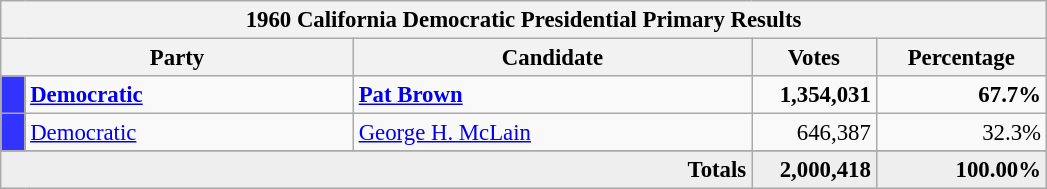<table class="wikitable" style="font-size: 95%;">
<tr>
<th colspan="7">1960 California Democratic Presidential Primary Results</th>
</tr>
<tr>
<th colspan="2" style="width: 15em">Party</th>
<th style="width: 17em">Candidate</th>
<th style="width: 5em">Votes</th>
<th style="width: 7em">Percentage</th>
</tr>
<tr>
<th style="background-color:#3333FF; width: 3px"></th>
<td style="width: 130px"><strong><a href='#'>Democratic</a></strong></td>
<td><strong><a href='#'>Pat Brown</a></strong></td>
<td align="right"><strong>1,354,031</strong></td>
<td align="right"><strong>67.7%</strong></td>
</tr>
<tr>
<th style="background-color:#3333FF; width: 3px"></th>
<td style="width: 130px"><a href='#'>Democratic</a></td>
<td><a href='#'>George H. McLain</a></td>
<td align="right">646,387</td>
<td align="right">32.3%</td>
</tr>
<tr>
</tr>
<tr bgcolor="#EEEEEE">
<td colspan="3" align="right"><strong>Totals</strong></td>
<td align="right"><strong>2,000,418</strong></td>
<td align="right"><strong>100.00%</strong></td>
</tr>
</table>
